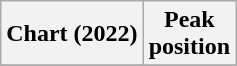<table class="wikitable plainrowheaders" style="text-align:center">
<tr>
<th scope="col">Chart (2022)</th>
<th scope="col">Peak<br>position</th>
</tr>
<tr>
</tr>
</table>
